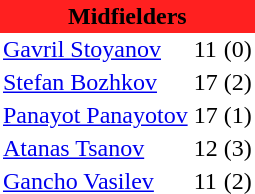<table class="toccolours" border="0" cellpadding="2" cellspacing="0" align="left" style="margin:0.5em;">
<tr>
<th colspan="4" align="center" bgcolor="#FF2020"><span>Midfielders</span></th>
</tr>
<tr>
<td> <a href='#'>Gavril Stoyanov</a></td>
<td>11</td>
<td>(0)</td>
</tr>
<tr>
<td> <a href='#'>Stefan Bozhkov</a></td>
<td>17</td>
<td>(2)</td>
</tr>
<tr>
<td> <a href='#'>Panayot Panayotov</a></td>
<td>17</td>
<td>(1)</td>
</tr>
<tr>
<td> <a href='#'>Atanas Tsanov</a></td>
<td>12</td>
<td>(3)</td>
</tr>
<tr>
<td> <a href='#'>Gancho Vasilev</a></td>
<td>11</td>
<td>(2)</td>
</tr>
<tr>
</tr>
</table>
